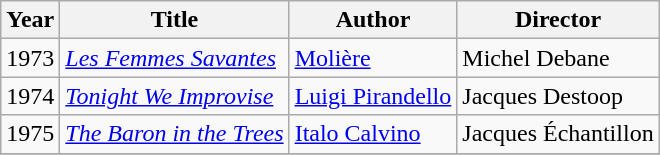<table class="wikitable">
<tr>
<th>Year</th>
<th>Title</th>
<th>Author</th>
<th>Director</th>
</tr>
<tr>
<td>1973</td>
<td><em><a href='#'>Les Femmes Savantes</a></em></td>
<td><a href='#'>Molière</a></td>
<td>Michel Debane</td>
</tr>
<tr>
<td>1974</td>
<td><em><a href='#'>Tonight We Improvise</a></em></td>
<td><a href='#'>Luigi Pirandello</a></td>
<td>Jacques Destoop</td>
</tr>
<tr>
<td>1975</td>
<td><em><a href='#'>The Baron in the Trees</a></em></td>
<td><a href='#'>Italo Calvino</a></td>
<td>Jacques Échantillon</td>
</tr>
<tr>
</tr>
</table>
